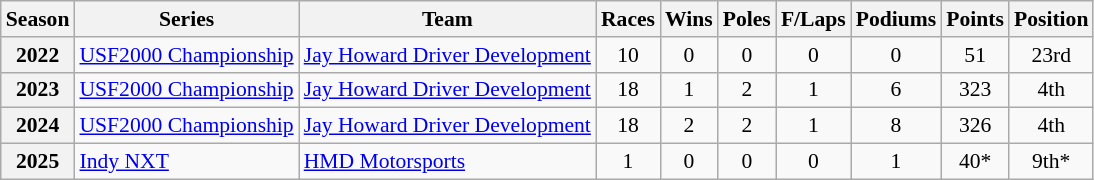<table class="wikitable" style="font-size: 90%; text-align:center">
<tr>
<th>Season</th>
<th>Series</th>
<th>Team</th>
<th>Races</th>
<th>Wins</th>
<th>Poles</th>
<th>F/Laps</th>
<th>Podiums</th>
<th>Points</th>
<th>Position</th>
</tr>
<tr>
<th>2022</th>
<td align="left"><a href='#'>USF2000 Championship</a></td>
<td align="left"><a href='#'>Jay Howard Driver Development</a></td>
<td>10</td>
<td>0</td>
<td>0</td>
<td>0</td>
<td>0</td>
<td>51</td>
<td>23rd</td>
</tr>
<tr>
<th>2023</th>
<td align="left"><a href='#'>USF2000 Championship</a></td>
<td align="left" nowrap><a href='#'>Jay Howard Driver Development</a></td>
<td>18</td>
<td>1</td>
<td>2</td>
<td>1</td>
<td>6</td>
<td>323</td>
<td>4th</td>
</tr>
<tr>
<th>2024</th>
<td align=left><a href='#'>USF2000 Championship</a></td>
<td align=left><a href='#'>Jay Howard Driver Development</a></td>
<td>18</td>
<td>2</td>
<td>2</td>
<td>1</td>
<td>8</td>
<td>326</td>
<td>4th</td>
</tr>
<tr>
<th>2025</th>
<td align=left><a href='#'>Indy NXT</a></td>
<td align=left><a href='#'>HMD Motorsports</a></td>
<td>1</td>
<td>0</td>
<td>0</td>
<td>0</td>
<td>1</td>
<td>40*</td>
<td>9th*</td>
</tr>
</table>
